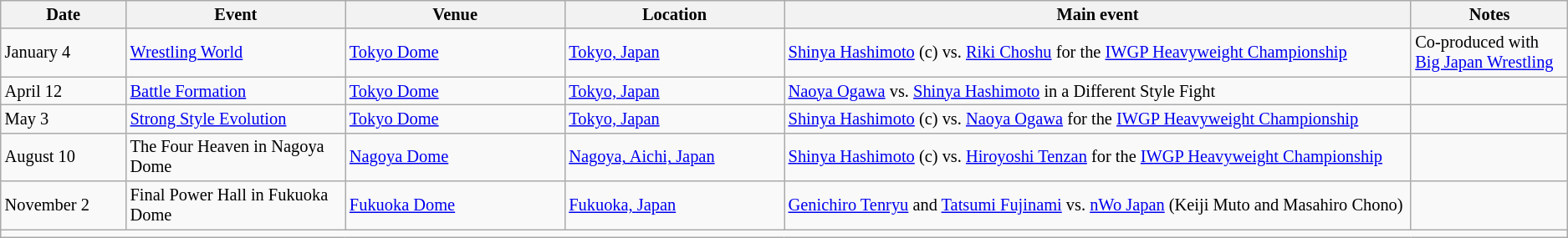<table class="sortable wikitable succession-box" style="font-size:85%;">
<tr>
<th width=8%>Date</th>
<th width=14%>Event</th>
<th width=14%>Venue</th>
<th width=14%>Location</th>
<th width=40%>Main event</th>
<th width=14%>Notes</th>
</tr>
<tr>
<td>January 4</td>
<td><a href='#'>Wrestling World</a></td>
<td><a href='#'>Tokyo Dome</a></td>
<td><a href='#'>Tokyo, Japan</a></td>
<td><a href='#'>Shinya Hashimoto</a> (c) vs. <a href='#'>Riki Choshu</a> for the <a href='#'>IWGP Heavyweight Championship</a></td>
<td>Co-produced with <a href='#'>Big Japan Wrestling</a></td>
</tr>
<tr>
<td>April 12</td>
<td><a href='#'>Battle Formation</a></td>
<td><a href='#'>Tokyo Dome</a></td>
<td><a href='#'>Tokyo, Japan</a></td>
<td><a href='#'>Naoya Ogawa</a> vs. <a href='#'>Shinya Hashimoto</a> in a Different Style Fight</td>
<td></td>
</tr>
<tr>
<td>May 3</td>
<td><a href='#'>Strong Style Evolution</a></td>
<td><a href='#'>Tokyo Dome</a></td>
<td><a href='#'>Tokyo, Japan</a></td>
<td><a href='#'>Shinya Hashimoto</a> (c) vs. <a href='#'>Naoya Ogawa</a> for the <a href='#'>IWGP Heavyweight Championship</a></td>
<td></td>
</tr>
<tr>
<td>August 10</td>
<td>The Four Heaven in Nagoya Dome</td>
<td><a href='#'>Nagoya Dome</a></td>
<td><a href='#'>Nagoya, Aichi, Japan</a></td>
<td><a href='#'>Shinya Hashimoto</a> (c) vs. <a href='#'>Hiroyoshi Tenzan</a> for the <a href='#'>IWGP Heavyweight Championship</a></td>
<td></td>
</tr>
<tr>
<td>November 2</td>
<td>Final Power Hall in Fukuoka Dome</td>
<td><a href='#'>Fukuoka Dome</a></td>
<td><a href='#'>Fukuoka, Japan</a></td>
<td><a href='#'>Genichiro Tenryu</a> and <a href='#'>Tatsumi Fujinami</a> vs. <a href='#'>nWo Japan</a> (Keiji Muto and Masahiro Chono)</td>
<td></td>
</tr>
<tr>
<td colspan=6></td>
</tr>
</table>
